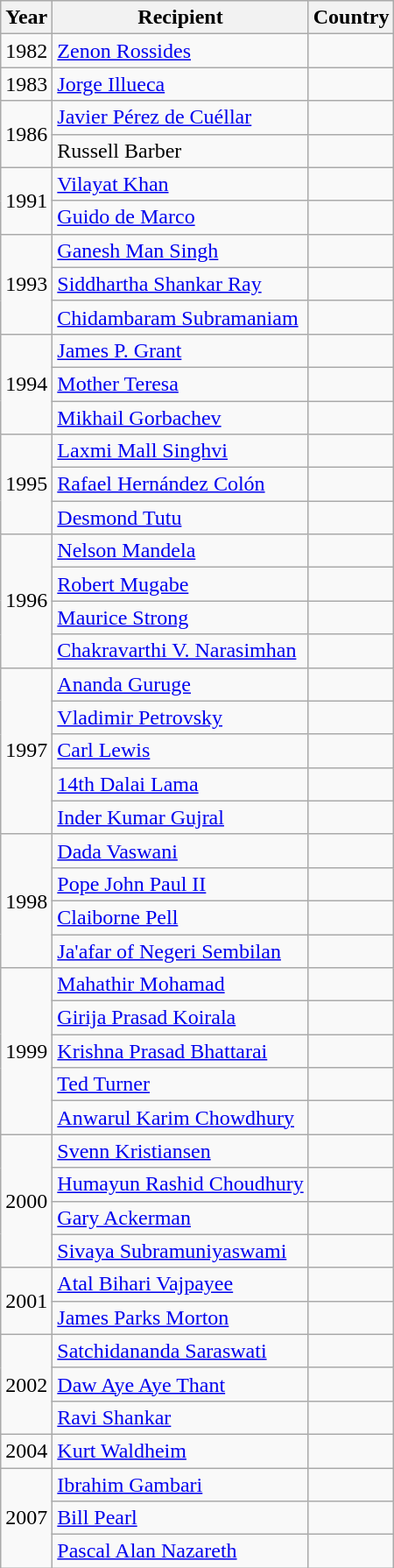<table class="wikitable sortable">
<tr>
<th>Year</th>
<th>Recipient</th>
<th>Country</th>
</tr>
<tr>
<td>1982</td>
<td><a href='#'>Zenon Rossides</a></td>
<td></td>
</tr>
<tr>
<td>1983</td>
<td><a href='#'>Jorge Illueca</a></td>
<td></td>
</tr>
<tr>
<td rowspan=2>1986</td>
<td><a href='#'>Javier Pérez de Cuéllar</a></td>
<td></td>
</tr>
<tr>
<td>Russell Barber</td>
<td></td>
</tr>
<tr>
<td rowspan=2>1991</td>
<td><a href='#'>Vilayat Khan</a></td>
<td></td>
</tr>
<tr>
<td><a href='#'>Guido de Marco</a></td>
<td></td>
</tr>
<tr>
<td rowspan=3>1993</td>
<td><a href='#'>Ganesh Man Singh</a></td>
<td></td>
</tr>
<tr>
<td><a href='#'>Siddhartha Shankar Ray</a></td>
<td></td>
</tr>
<tr>
<td><a href='#'>Chidambaram Subramaniam</a></td>
<td></td>
</tr>
<tr>
<td rowspan=3>1994</td>
<td><a href='#'>James P. Grant</a></td>
<td></td>
</tr>
<tr>
<td><a href='#'>Mother Teresa</a></td>
<td></td>
</tr>
<tr>
<td><a href='#'>Mikhail Gorbachev</a></td>
<td></td>
</tr>
<tr>
<td rowspan=3>1995</td>
<td><a href='#'>Laxmi Mall Singhvi</a></td>
<td></td>
</tr>
<tr>
<td><a href='#'>Rafael Hernández Colón</a></td>
<td></td>
</tr>
<tr>
<td><a href='#'>Desmond Tutu</a></td>
<td></td>
</tr>
<tr>
<td rowspan=4>1996</td>
<td><a href='#'>Nelson Mandela</a></td>
<td></td>
</tr>
<tr>
<td><a href='#'>Robert Mugabe</a></td>
<td></td>
</tr>
<tr>
<td><a href='#'>Maurice Strong</a></td>
<td></td>
</tr>
<tr>
<td><a href='#'>Chakravarthi V. Narasimhan</a></td>
<td></td>
</tr>
<tr>
<td rowspan=5>1997</td>
<td><a href='#'>Ananda Guruge</a></td>
<td></td>
</tr>
<tr>
<td><a href='#'>Vladimir Petrovsky</a></td>
<td></td>
</tr>
<tr>
<td><a href='#'>Carl Lewis</a></td>
<td></td>
</tr>
<tr>
<td><a href='#'>14th Dalai Lama</a></td>
<td></td>
</tr>
<tr>
<td><a href='#'>Inder Kumar Gujral</a></td>
<td></td>
</tr>
<tr>
<td rowspan=4>1998</td>
<td><a href='#'>Dada Vaswani</a></td>
<td></td>
</tr>
<tr>
<td><a href='#'>Pope John Paul II</a></td>
<td></td>
</tr>
<tr>
<td><a href='#'>Claiborne Pell</a></td>
<td></td>
</tr>
<tr>
<td><a href='#'>Ja'afar of Negeri Sembilan</a></td>
<td></td>
</tr>
<tr>
<td rowspan=5>1999</td>
<td><a href='#'>Mahathir Mohamad</a></td>
<td></td>
</tr>
<tr>
<td><a href='#'>Girija Prasad Koirala</a></td>
<td></td>
</tr>
<tr>
<td><a href='#'>Krishna Prasad Bhattarai</a></td>
<td></td>
</tr>
<tr>
<td><a href='#'>Ted Turner</a></td>
<td></td>
</tr>
<tr>
<td><a href='#'>Anwarul Karim Chowdhury</a></td>
<td></td>
</tr>
<tr>
<td rowspan=4>2000</td>
<td><a href='#'>Svenn Kristiansen</a></td>
<td></td>
</tr>
<tr>
<td><a href='#'>Humayun Rashid Choudhury</a></td>
<td></td>
</tr>
<tr>
<td><a href='#'>Gary Ackerman</a></td>
<td></td>
</tr>
<tr>
<td><a href='#'>Sivaya Subramuniyaswami</a></td>
<td></td>
</tr>
<tr>
<td rowspan=2>2001</td>
<td><a href='#'>Atal Bihari Vajpayee</a></td>
<td></td>
</tr>
<tr>
<td><a href='#'>James Parks Morton</a></td>
<td></td>
</tr>
<tr>
<td rowspan=3>2002</td>
<td><a href='#'>Satchidananda Saraswati</a></td>
<td></td>
</tr>
<tr>
<td><a href='#'>Daw Aye Aye Thant</a></td>
<td></td>
</tr>
<tr>
<td><a href='#'>Ravi Shankar</a></td>
<td></td>
</tr>
<tr>
<td>2004</td>
<td><a href='#'>Kurt Waldheim</a></td>
<td></td>
</tr>
<tr>
<td rowspan=3>2007</td>
<td><a href='#'>Ibrahim Gambari</a></td>
<td></td>
</tr>
<tr>
<td><a href='#'>Bill Pearl</a></td>
<td></td>
</tr>
<tr>
<td><a href='#'>Pascal Alan Nazareth</a></td>
<td></td>
</tr>
</table>
